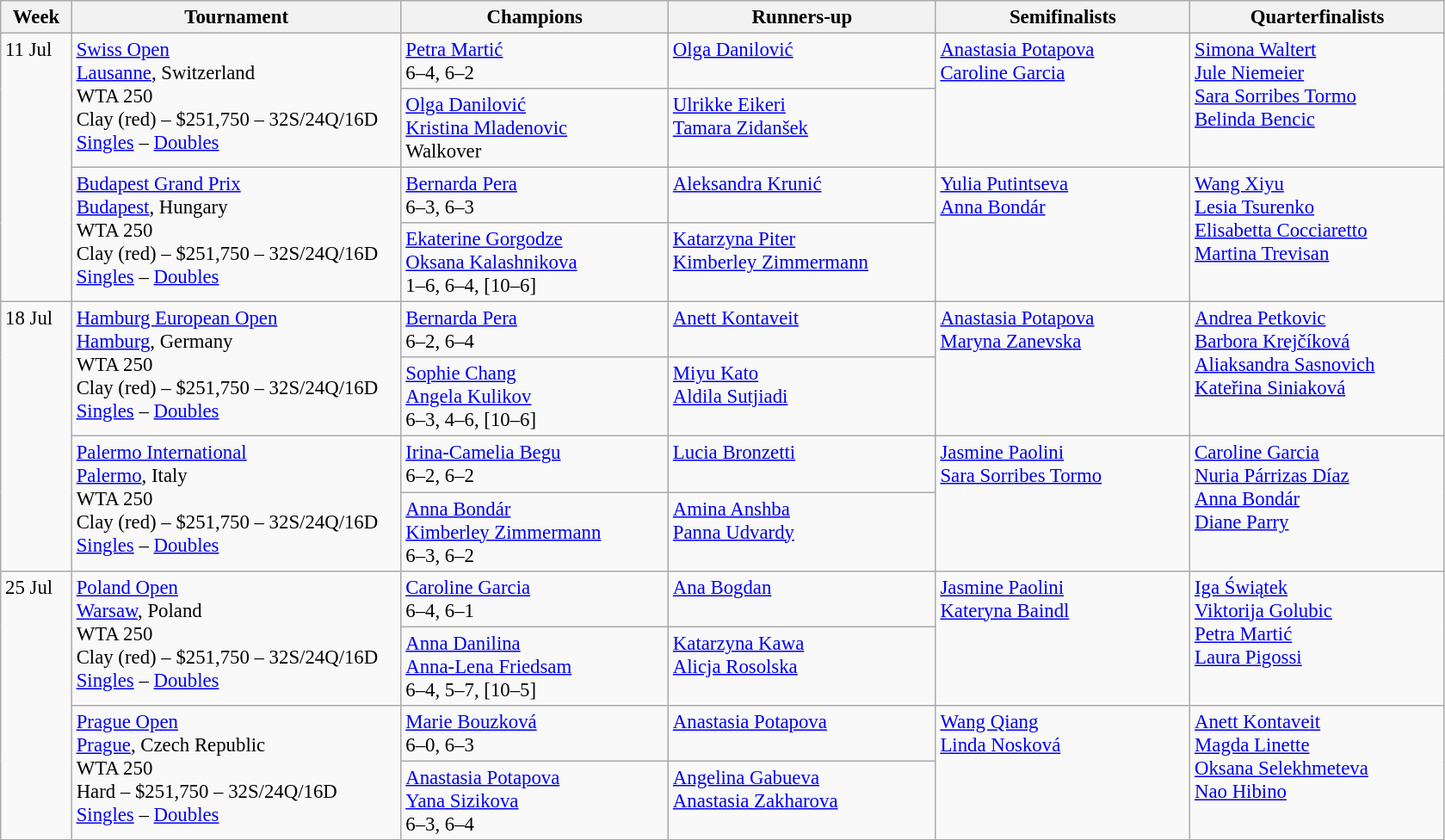<table class=wikitable style=font-size:95%>
<tr>
<th style="width:48px;">Week</th>
<th style="width:248px;">Tournament</th>
<th style="width:200px;">Champions</th>
<th style="width:200px;">Runners-up</th>
<th style="width:190px;">Semifinalists</th>
<th style="width:190px;">Quarterfinalists</th>
</tr>
<tr style="vertical-align:top">
<td rowspan=4>11 Jul</td>
<td rowspan=2><a href='#'>Swiss Open</a><br><a href='#'>Lausanne</a>, Switzerland<br> WTA 250 <br> Clay (red) – $251,750 – 32S/24Q/16D<br><a href='#'>Singles</a> – <a href='#'>Doubles</a></td>
<td> <a href='#'>Petra Martić</a> <br> 6–4, 6–2</td>
<td> <a href='#'>Olga Danilović</a></td>
<td rowspan=2> <a href='#'>Anastasia Potapova</a> <br>  <a href='#'>Caroline Garcia</a></td>
<td rowspan=2> <a href='#'>Simona Waltert</a> <br> <a href='#'>Jule Niemeier</a> <br> <a href='#'>Sara Sorribes Tormo</a> <br>  <a href='#'>Belinda Bencic</a></td>
</tr>
<tr style="vertical-align:top">
<td> <a href='#'>Olga Danilović</a> <br>  <a href='#'>Kristina Mladenovic</a> <br> Walkover</td>
<td> <a href='#'>Ulrikke Eikeri</a> <br>  <a href='#'>Tamara Zidanšek</a></td>
</tr>
<tr style="vertical-align:top">
<td rowspan=2><a href='#'>Budapest Grand Prix</a><br><a href='#'>Budapest</a>, Hungary <br> WTA 250 <br> Clay (red) – $251,750 – 32S/24Q/16D<br><a href='#'>Singles</a> – <a href='#'>Doubles</a></td>
<td> <a href='#'>Bernarda Pera</a> <br> 6–3, 6–3</td>
<td> <a href='#'>Aleksandra Krunić</a></td>
<td rowspan=2> <a href='#'>Yulia Putintseva</a> <br>  <a href='#'>Anna Bondár</a></td>
<td rowspan=2> <a href='#'>Wang Xiyu</a> <br> <a href='#'>Lesia Tsurenko</a> <br> <a href='#'>Elisabetta Cocciaretto</a> <br>   <a href='#'>Martina Trevisan</a></td>
</tr>
<tr style="vertical-align:top">
<td> <a href='#'>Ekaterine Gorgodze</a> <br>  <a href='#'>Oksana Kalashnikova</a> <br> 1–6, 6–4, [10–6]</td>
<td> <a href='#'>Katarzyna Piter</a> <br>  <a href='#'>Kimberley Zimmermann</a></td>
</tr>
<tr style="vertical-align:top">
<td rowspan=4>18 Jul</td>
<td rowspan=2><a href='#'>Hamburg European Open</a><br><a href='#'>Hamburg</a>, Germany <br> WTA 250 <br> Clay (red) – $251,750 – 32S/24Q/16D<br><a href='#'>Singles</a> – <a href='#'>Doubles</a></td>
<td> <a href='#'>Bernarda Pera</a> <br> 6–2, 6–4</td>
<td> <a href='#'>Anett Kontaveit</a></td>
<td rowspan=2> <a href='#'>Anastasia Potapova</a> <br>  <a href='#'>Maryna Zanevska</a></td>
<td rowspan=2> <a href='#'>Andrea Petkovic</a> <br> <a href='#'>Barbora Krejčíková</a> <br> <a href='#'>Aliaksandra Sasnovich</a> <br>  <a href='#'>Kateřina Siniaková</a></td>
</tr>
<tr style="vertical-align:top">
<td> <a href='#'>Sophie Chang</a> <br>  <a href='#'>Angela Kulikov</a> <br> 6–3, 4–6, [10–6]</td>
<td> <a href='#'>Miyu Kato</a> <br>  <a href='#'>Aldila Sutjiadi</a></td>
</tr>
<tr style="vertical-align:top">
<td rowspan=2><a href='#'>Palermo International</a><br><a href='#'>Palermo</a>, Italy <br> WTA 250 <br> Clay (red) – $251,750 – 32S/24Q/16D<br><a href='#'>Singles</a> – <a href='#'>Doubles</a></td>
<td> <a href='#'>Irina-Camelia Begu</a> <br> 6–2, 6–2</td>
<td> <a href='#'>Lucia Bronzetti</a></td>
<td rowspan=2> <a href='#'>Jasmine Paolini</a> <br>  <a href='#'>Sara Sorribes Tormo</a></td>
<td rowspan=2> <a href='#'>Caroline Garcia</a> <br> <a href='#'>Nuria Párrizas Díaz</a> <br> <a href='#'>Anna Bondár</a> <br>  <a href='#'>Diane Parry</a></td>
</tr>
<tr style="vertical-align:top">
<td> <a href='#'>Anna Bondár</a> <br>  <a href='#'>Kimberley Zimmermann</a> <br> 6–3, 6–2</td>
<td> <a href='#'>Amina Anshba</a> <br>  <a href='#'>Panna Udvardy</a></td>
</tr>
<tr style="vertical-align:top">
<td rowspan=4>25 Jul</td>
<td rowspan=2><a href='#'>Poland Open</a><br><a href='#'>Warsaw</a>, Poland <br> WTA 250 <br> Clay (red) – $251,750 – 32S/24Q/16D<br><a href='#'>Singles</a> – <a href='#'>Doubles</a></td>
<td> <a href='#'>Caroline Garcia</a> <br> 6–4, 6–1</td>
<td> <a href='#'>Ana Bogdan</a></td>
<td rowspan=2> <a href='#'>Jasmine Paolini</a> <br>  <a href='#'>Kateryna Baindl</a></td>
<td rowspan=2> <a href='#'>Iga Świątek</a> <br> <a href='#'>Viktorija Golubic</a> <br> <a href='#'>Petra Martić</a> <br>   <a href='#'>Laura Pigossi</a></td>
</tr>
<tr style="vertical-align:top">
<td> <a href='#'>Anna Danilina</a> <br>  <a href='#'>Anna-Lena Friedsam</a> <br> 6–4, 5–7, [10–5]</td>
<td> <a href='#'>Katarzyna Kawa</a> <br>  <a href='#'>Alicja Rosolska</a></td>
</tr>
<tr style="vertical-align:top">
<td rowspan=2><a href='#'>Prague Open</a><br><a href='#'>Prague</a>, Czech Republic <br> WTA 250 <br> Hard – $251,750 – 32S/24Q/16D<br><a href='#'>Singles</a> – <a href='#'>Doubles</a></td>
<td> <a href='#'>Marie Bouzková</a> <br> 6–0, 6–3</td>
<td> <a href='#'>Anastasia Potapova</a></td>
<td rowspan=2> <a href='#'>Wang Qiang</a> <br>  <a href='#'>Linda Nosková</a></td>
<td rowspan=2> <a href='#'>Anett Kontaveit</a> <br> <a href='#'>Magda Linette</a> <br> <a href='#'>Oksana Selekhmeteva</a> <br>  <a href='#'>Nao Hibino</a></td>
</tr>
<tr style="vertical-align:top">
<td> <a href='#'>Anastasia Potapova</a> <br>  <a href='#'>Yana Sizikova</a> <br> 6–3, 6–4</td>
<td> <a href='#'>Angelina Gabueva</a> <br>  <a href='#'>Anastasia Zakharova</a></td>
</tr>
</table>
